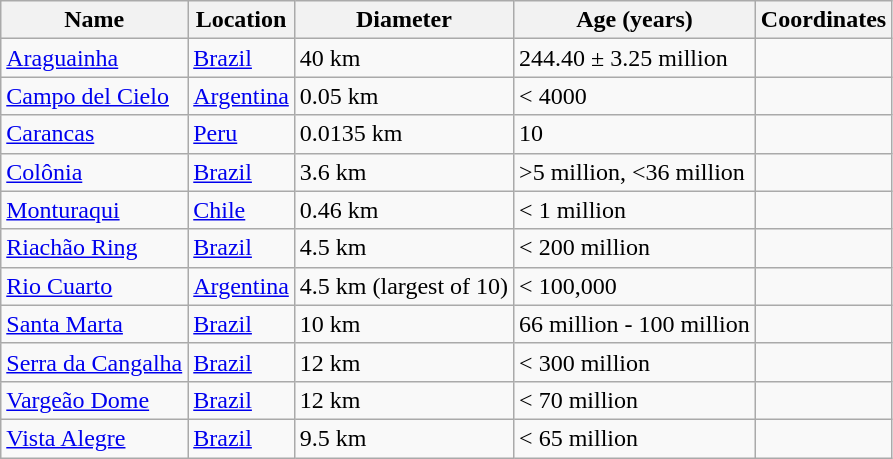<table class="wikitable sortable">
<tr>
<th>Name</th>
<th>Location</th>
<th>Diameter</th>
<th>Age (years)</th>
<th>Coordinates</th>
</tr>
<tr>
<td><a href='#'>Araguainha</a></td>
<td><a href='#'>Brazil</a></td>
<td>40 km</td>
<td>244.40 ± 3.25 million</td>
<td align=right></td>
</tr>
<tr>
<td><a href='#'>Campo del Cielo</a></td>
<td><a href='#'>Argentina</a></td>
<td>0.05 km</td>
<td>< 4000</td>
<td align=right></td>
</tr>
<tr>
<td><a href='#'>Carancas</a></td>
<td><a href='#'>Peru</a></td>
<td>0.0135 km</td>
<td>10</td>
<td align=right></td>
</tr>
<tr>
<td><a href='#'>Colônia</a></td>
<td><a href='#'>Brazil</a></td>
<td>3.6 km</td>
<td>>5 million, <36 million</td>
<td align=right></td>
</tr>
<tr>
<td><a href='#'>Monturaqui</a></td>
<td><a href='#'>Chile</a></td>
<td>0.46 km</td>
<td>< 1 million</td>
<td align=right></td>
</tr>
<tr>
<td><a href='#'>Riachão Ring</a></td>
<td><a href='#'>Brazil</a></td>
<td>4.5 km</td>
<td>< 200 million</td>
<td align=right></td>
</tr>
<tr>
<td><a href='#'>Rio Cuarto</a></td>
<td><a href='#'>Argentina</a></td>
<td>4.5 km (largest of 10)</td>
<td>< 100,000</td>
<td align=right></td>
</tr>
<tr>
<td><a href='#'>Santa Marta</a></td>
<td><a href='#'>Brazil</a></td>
<td>10 km</td>
<td>66 million - 100 million</td>
<td align=right></td>
</tr>
<tr>
<td><a href='#'>Serra da Cangalha</a></td>
<td><a href='#'>Brazil</a></td>
<td>12 km</td>
<td>< 300 million</td>
<td align=right></td>
</tr>
<tr>
<td><a href='#'>Vargeão Dome</a></td>
<td><a href='#'>Brazil</a></td>
<td>12 km</td>
<td>< 70 million</td>
<td align=right></td>
</tr>
<tr>
<td><a href='#'>Vista Alegre</a></td>
<td><a href='#'>Brazil</a></td>
<td>9.5 km</td>
<td>< 65 million</td>
<td align=right></td>
</tr>
</table>
